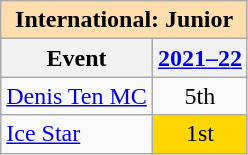<table class="wikitable" style="text-align:center">
<tr>
<th colspan="2" style="background-color: #ffdead; " align="center">International: Junior</th>
</tr>
<tr>
<th>Event</th>
<th><a href='#'>2021–22</a></th>
</tr>
<tr>
<td align="left"><a href='#'>Denis Ten MC</a></td>
<td>5th</td>
</tr>
<tr>
<td align="left"><a href='#'>Ice Star</a></td>
<td bgcolor=gold>1st</td>
</tr>
</table>
